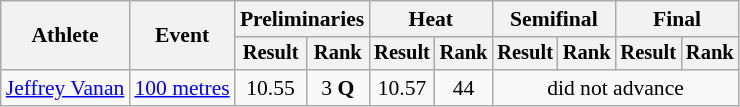<table class="wikitable" style="font-size:90%">
<tr>
<th rowspan="2">Athlete</th>
<th rowspan="2">Event</th>
<th colspan="2">Preliminaries</th>
<th colspan="2">Heat</th>
<th colspan="2">Semifinal</th>
<th colspan="2">Final</th>
</tr>
<tr style="font-size:95%">
<th>Result</th>
<th>Rank</th>
<th>Result</th>
<th>Rank</th>
<th>Result</th>
<th>Rank</th>
<th>Result</th>
<th>Rank</th>
</tr>
<tr style=text-align:center>
<td style=text-align:left><a href='#'>Jeffrey Vanan</a></td>
<td style=text-align:left><a href='#'>100 metres</a></td>
<td>10.55</td>
<td>3 <strong>Q</strong></td>
<td>10.57</td>
<td>44</td>
<td colspan=4>did not advance</td>
</tr>
</table>
